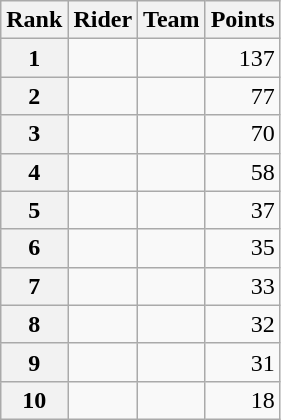<table class="wikitable">
<tr>
<th scope="col">Rank</th>
<th scope="col">Rider</th>
<th scope="col">Team</th>
<th scope="col">Points</th>
</tr>
<tr>
<th scope="row">1</th>
<td></td>
<td></td>
<td style="text-align:right;">137</td>
</tr>
<tr>
<th scope="row">2</th>
<td></td>
<td></td>
<td style="text-align:right;">77</td>
</tr>
<tr>
<th scope="row">3</th>
<td></td>
<td></td>
<td style="text-align:right;">70</td>
</tr>
<tr>
<th scope="row">4</th>
<td></td>
<td></td>
<td style="text-align:right;">58</td>
</tr>
<tr>
<th scope="row">5</th>
<td></td>
<td></td>
<td style="text-align:right;">37</td>
</tr>
<tr>
<th scope="row">6</th>
<td></td>
<td></td>
<td style="text-align:right;">35</td>
</tr>
<tr>
<th scope="row">7</th>
<td></td>
<td></td>
<td style="text-align:right;">33</td>
</tr>
<tr>
<th scope="row">8</th>
<td></td>
<td></td>
<td style="text-align:right;">32</td>
</tr>
<tr>
<th scope="row">9</th>
<td></td>
<td></td>
<td style="text-align:right;">31</td>
</tr>
<tr>
<th scope="row">10</th>
<td></td>
<td></td>
<td style="text-align:right;">18</td>
</tr>
</table>
